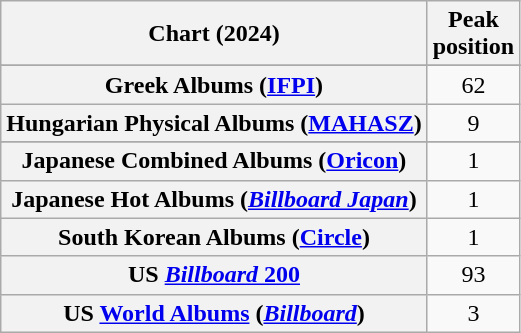<table class="wikitable sortable plainrowheaders" style="text-align:center">
<tr>
<th scope="col">Chart (2024)</th>
<th scope="col">Peak<br>position</th>
</tr>
<tr>
</tr>
<tr>
<th scope="row">Greek Albums (<a href='#'>IFPI</a>)</th>
<td>62</td>
</tr>
<tr>
<th scope="row">Hungarian Physical Albums (<a href='#'>MAHASZ</a>)</th>
<td>9</td>
</tr>
<tr>
</tr>
<tr>
<th scope="row">Japanese Combined Albums (<a href='#'>Oricon</a>)</th>
<td>1</td>
</tr>
<tr>
<th scope="row">Japanese Hot Albums (<em><a href='#'>Billboard Japan</a></em>)</th>
<td>1</td>
</tr>
<tr>
<th scope="row">South Korean Albums (<a href='#'>Circle</a>)</th>
<td>1</td>
</tr>
<tr>
<th scope="row">US <a href='#'><em>Billboard</em> 200</a></th>
<td>93</td>
</tr>
<tr>
<th scope="row">US <a href='#'>World Albums</a> (<em><a href='#'>Billboard</a></em>)</th>
<td>3</td>
</tr>
</table>
